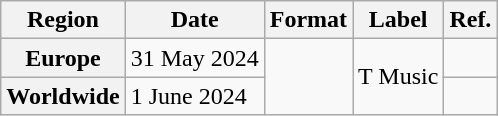<table class="wikitable plainrowheaders">
<tr>
<th scope="col">Region</th>
<th scope="col">Date</th>
<th scope="col">Format</th>
<th scope="col">Label</th>
<th>Ref.</th>
</tr>
<tr>
<th scope="row">Europe</th>
<td>31 May 2024</td>
<td rowspan="2"></td>
<td rowspan="2">T Music</td>
<td></td>
</tr>
<tr>
<th scope="row">Worldwide</th>
<td>1 June 2024</td>
<td></td>
</tr>
</table>
